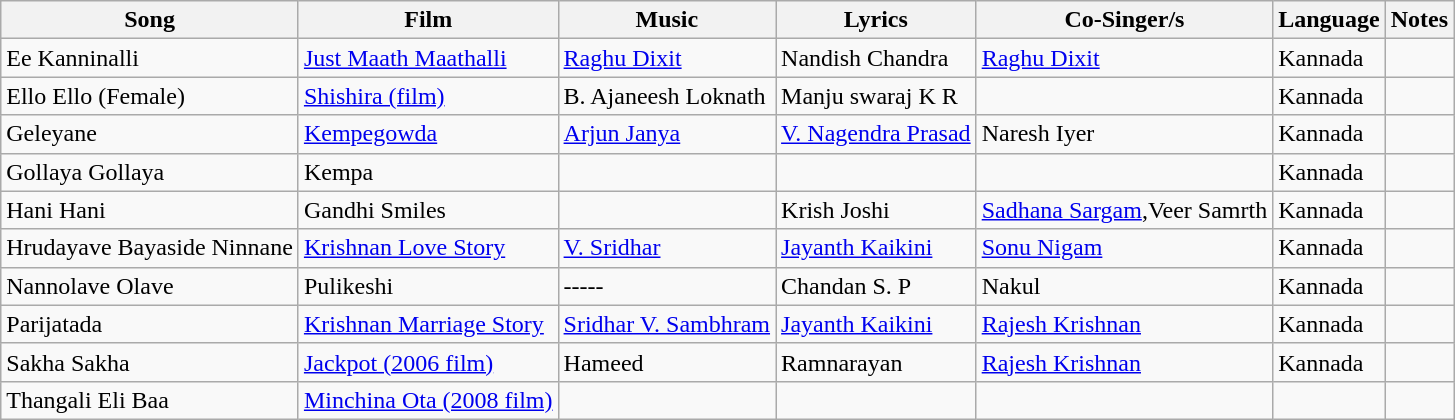<table class="wikitable">
<tr>
<th>Song</th>
<th>Film</th>
<th>Music</th>
<th>Lyrics</th>
<th>Co-Singer/s</th>
<th>Language</th>
<th>Notes</th>
</tr>
<tr>
<td>Ee Kanninalli</td>
<td><a href='#'>Just Maath Maathalli</a></td>
<td><a href='#'>Raghu Dixit</a></td>
<td>Nandish Chandra</td>
<td><a href='#'>Raghu Dixit</a></td>
<td>Kannada</td>
<td></td>
</tr>
<tr>
<td>Ello Ello (Female)</td>
<td><a href='#'>Shishira (film)</a></td>
<td>B. Ajaneesh Loknath</td>
<td>Manju swaraj K R</td>
<td></td>
<td>Kannada</td>
<td></td>
</tr>
<tr>
<td>Geleyane</td>
<td><a href='#'>Kempegowda</a></td>
<td><a href='#'>Arjun Janya</a></td>
<td><a href='#'>V. Nagendra Prasad</a></td>
<td>Naresh Iyer</td>
<td>Kannada</td>
<td></td>
</tr>
<tr>
<td>Gollaya Gollaya</td>
<td>Kempa</td>
<td></td>
<td></td>
<td></td>
<td>Kannada</td>
<td></td>
</tr>
<tr>
<td>Hani Hani</td>
<td>Gandhi Smiles</td>
<td></td>
<td>Krish Joshi</td>
<td><a href='#'>Sadhana Sargam</a>,Veer Samrth</td>
<td>Kannada</td>
<td></td>
</tr>
<tr>
<td>Hrudayave Bayaside Ninnane</td>
<td><a href='#'>Krishnan Love Story</a></td>
<td><a href='#'>V. Sridhar</a></td>
<td><a href='#'>Jayanth Kaikini</a></td>
<td><a href='#'>Sonu Nigam</a></td>
<td>Kannada</td>
<td></td>
</tr>
<tr>
<td>Nannolave Olave</td>
<td>Pulikeshi</td>
<td>-----</td>
<td>Chandan S. P</td>
<td>Nakul</td>
<td>Kannada</td>
<td></td>
</tr>
<tr>
<td>Parijatada</td>
<td><a href='#'>Krishnan Marriage Story</a></td>
<td><a href='#'>Sridhar V. Sambhram</a></td>
<td><a href='#'>Jayanth Kaikini</a></td>
<td><a href='#'>Rajesh Krishnan</a></td>
<td>Kannada</td>
<td></td>
</tr>
<tr>
<td>Sakha Sakha</td>
<td><a href='#'>Jackpot (2006 film)</a></td>
<td>Hameed</td>
<td>Ramnarayan</td>
<td><a href='#'>Rajesh Krishnan</a></td>
<td>Kannada</td>
<td></td>
</tr>
<tr>
<td>Thangali Eli Baa</td>
<td><a href='#'>Minchina Ota (2008 film)</a></td>
<td></td>
<td></td>
<td></td>
<td></td>
<td></td>
</tr>
</table>
